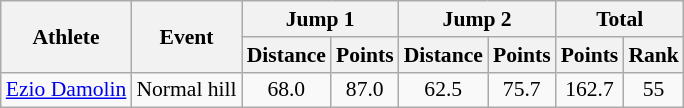<table class="wikitable" style="font-size:90%">
<tr>
<th rowspan="2">Athlete</th>
<th rowspan="2">Event</th>
<th colspan="2">Jump 1</th>
<th colspan="2">Jump 2</th>
<th colspan="2">Total</th>
</tr>
<tr>
<th>Distance</th>
<th>Points</th>
<th>Distance</th>
<th>Points</th>
<th>Points</th>
<th>Rank</th>
</tr>
<tr>
<td><a href='#'>Ezio Damolin</a></td>
<td>Normal hill</td>
<td align="center">68.0</td>
<td align="center">87.0</td>
<td align="center">62.5</td>
<td align="center">75.7</td>
<td align="center">162.7</td>
<td align="center">55</td>
</tr>
</table>
